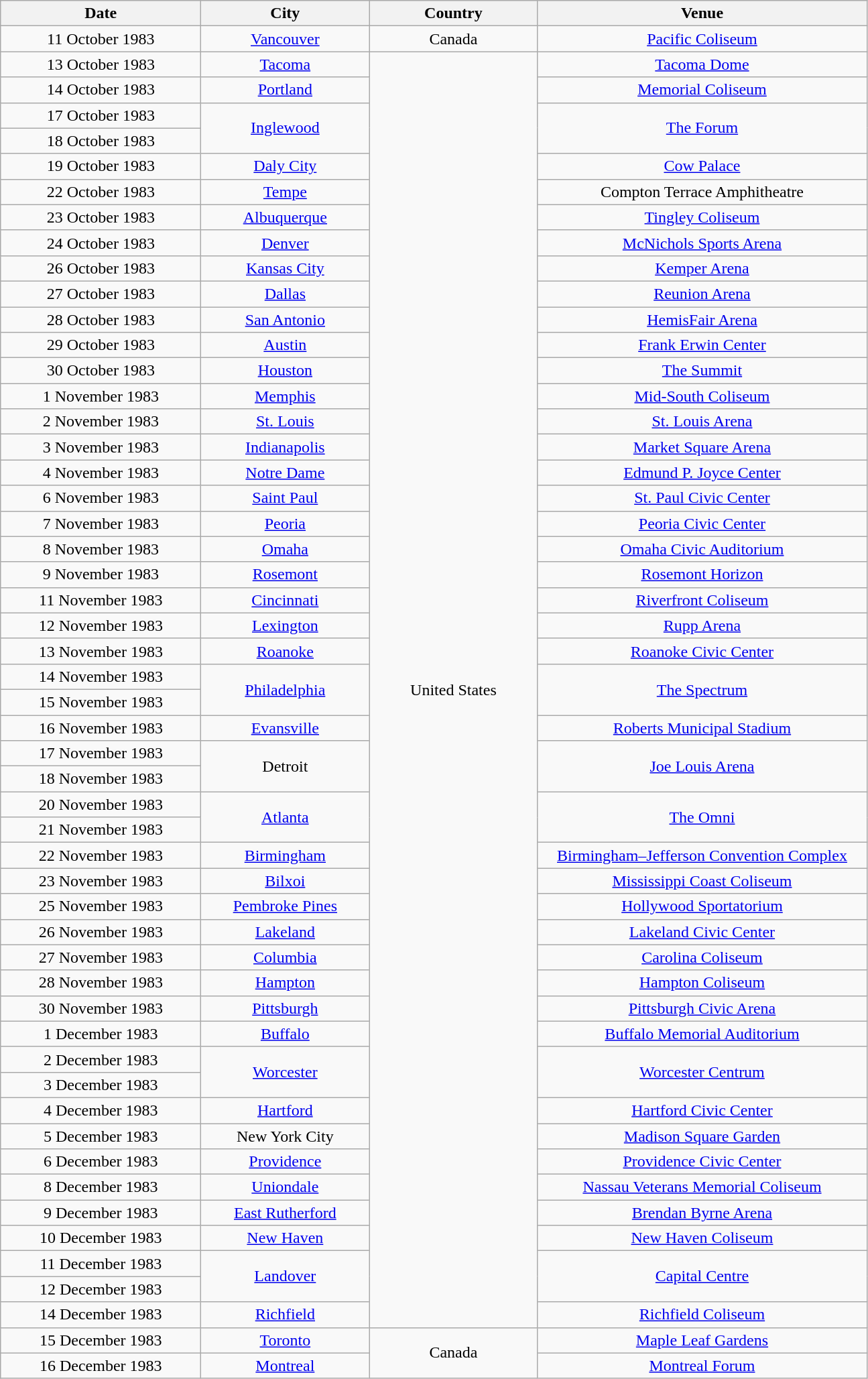<table class="wikitable" style="text-align:center;">
<tr>
<th scope="col" style="width:12em;">Date</th>
<th scope="col" style="width:10em;">City</th>
<th scope="col" style="width:10em;">Country</th>
<th scope="col" style="width:20em;">Venue</th>
</tr>
<tr>
<td>11 October 1983</td>
<td><a href='#'>Vancouver</a></td>
<td>Canada</td>
<td><a href='#'>Pacific Coliseum</a></td>
</tr>
<tr>
<td>13 October 1983</td>
<td><a href='#'>Tacoma</a></td>
<td rowspan="50">United States</td>
<td><a href='#'>Tacoma Dome</a></td>
</tr>
<tr>
<td>14 October 1983</td>
<td><a href='#'>Portland</a></td>
<td><a href='#'>Memorial Coliseum</a></td>
</tr>
<tr>
<td>17 October 1983</td>
<td rowspan="2"><a href='#'>Inglewood</a></td>
<td rowspan="2"><a href='#'>The Forum</a></td>
</tr>
<tr>
<td>18 October 1983</td>
</tr>
<tr>
<td>19 October 1983</td>
<td><a href='#'>Daly City</a></td>
<td><a href='#'>Cow Palace</a></td>
</tr>
<tr>
<td>22 October 1983</td>
<td><a href='#'>Tempe</a></td>
<td>Compton Terrace Amphitheatre</td>
</tr>
<tr>
<td>23 October 1983</td>
<td><a href='#'>Albuquerque</a></td>
<td><a href='#'>Tingley Coliseum</a></td>
</tr>
<tr>
<td>24 October 1983</td>
<td><a href='#'>Denver</a></td>
<td><a href='#'>McNichols Sports Arena</a></td>
</tr>
<tr>
<td>26 October 1983</td>
<td><a href='#'>Kansas City</a></td>
<td><a href='#'>Kemper Arena</a></td>
</tr>
<tr>
<td>27 October 1983</td>
<td><a href='#'>Dallas</a></td>
<td><a href='#'>Reunion Arena</a></td>
</tr>
<tr>
<td>28 October 1983</td>
<td><a href='#'>San Antonio</a></td>
<td><a href='#'>HemisFair Arena</a></td>
</tr>
<tr>
<td>29 October 1983</td>
<td><a href='#'>Austin</a></td>
<td><a href='#'>Frank Erwin Center</a></td>
</tr>
<tr>
<td>30 October 1983</td>
<td><a href='#'>Houston</a></td>
<td><a href='#'>The Summit</a></td>
</tr>
<tr>
<td>1 November 1983</td>
<td><a href='#'>Memphis</a></td>
<td><a href='#'>Mid-South Coliseum</a></td>
</tr>
<tr>
<td>2 November 1983</td>
<td><a href='#'>St. Louis</a></td>
<td><a href='#'>St. Louis Arena</a></td>
</tr>
<tr>
<td>3 November 1983</td>
<td><a href='#'>Indianapolis</a></td>
<td><a href='#'>Market Square Arena</a></td>
</tr>
<tr>
<td>4 November 1983</td>
<td><a href='#'>Notre Dame</a></td>
<td><a href='#'>Edmund P. Joyce Center</a></td>
</tr>
<tr>
<td>6 November 1983</td>
<td><a href='#'>Saint Paul</a></td>
<td><a href='#'>St. Paul Civic Center</a></td>
</tr>
<tr>
<td>7 November 1983</td>
<td><a href='#'>Peoria</a></td>
<td><a href='#'>Peoria Civic Center</a></td>
</tr>
<tr>
<td>8 November 1983</td>
<td><a href='#'>Omaha</a></td>
<td><a href='#'>Omaha Civic Auditorium</a></td>
</tr>
<tr>
<td>9 November 1983</td>
<td><a href='#'>Rosemont</a></td>
<td><a href='#'>Rosemont Horizon</a></td>
</tr>
<tr>
<td>11 November 1983</td>
<td><a href='#'>Cincinnati</a></td>
<td><a href='#'>Riverfront Coliseum</a></td>
</tr>
<tr>
<td>12 November 1983</td>
<td><a href='#'>Lexington</a></td>
<td><a href='#'>Rupp Arena</a></td>
</tr>
<tr>
<td>13 November 1983</td>
<td><a href='#'>Roanoke</a></td>
<td><a href='#'>Roanoke Civic Center</a></td>
</tr>
<tr>
<td>14 November 1983</td>
<td rowspan="2"><a href='#'>Philadelphia</a></td>
<td rowspan="2"><a href='#'>The Spectrum</a></td>
</tr>
<tr>
<td>15 November 1983</td>
</tr>
<tr>
<td>16 November 1983</td>
<td><a href='#'>Evansville</a></td>
<td><a href='#'>Roberts Municipal Stadium</a></td>
</tr>
<tr>
<td>17 November 1983</td>
<td rowspan="2">Detroit</td>
<td rowspan="2"><a href='#'>Joe Louis Arena</a></td>
</tr>
<tr>
<td>18 November 1983</td>
</tr>
<tr>
<td>20 November 1983</td>
<td rowspan="2"><a href='#'>Atlanta</a></td>
<td rowspan="2"><a href='#'>The Omni</a></td>
</tr>
<tr>
<td>21 November 1983</td>
</tr>
<tr>
<td>22 November 1983</td>
<td><a href='#'>Birmingham</a></td>
<td><a href='#'>Birmingham–Jefferson Convention Complex</a></td>
</tr>
<tr>
<td>23 November 1983</td>
<td><a href='#'>Bilxoi</a></td>
<td><a href='#'>Mississippi Coast Coliseum</a></td>
</tr>
<tr>
<td>25 November 1983</td>
<td><a href='#'>Pembroke Pines</a></td>
<td><a href='#'>Hollywood Sportatorium</a></td>
</tr>
<tr>
<td>26 November 1983</td>
<td><a href='#'>Lakeland</a></td>
<td><a href='#'>Lakeland Civic Center</a></td>
</tr>
<tr>
<td>27 November 1983</td>
<td><a href='#'>Columbia</a></td>
<td><a href='#'>Carolina Coliseum</a></td>
</tr>
<tr>
<td>28 November 1983</td>
<td><a href='#'>Hampton</a></td>
<td><a href='#'>Hampton Coliseum</a></td>
</tr>
<tr>
<td>30 November 1983</td>
<td><a href='#'>Pittsburgh</a></td>
<td><a href='#'>Pittsburgh Civic Arena</a></td>
</tr>
<tr>
<td>1 December 1983</td>
<td><a href='#'>Buffalo</a></td>
<td><a href='#'>Buffalo Memorial Auditorium</a></td>
</tr>
<tr>
<td>2 December 1983</td>
<td rowspan="2"><a href='#'>Worcester</a></td>
<td rowspan="2"><a href='#'>Worcester Centrum</a></td>
</tr>
<tr>
<td>3 December 1983</td>
</tr>
<tr>
<td>4 December 1983</td>
<td><a href='#'>Hartford</a></td>
<td><a href='#'>Hartford Civic Center</a></td>
</tr>
<tr>
<td>5 December 1983</td>
<td>New York City</td>
<td><a href='#'>Madison Square Garden</a></td>
</tr>
<tr>
<td>6 December 1983</td>
<td><a href='#'>Providence</a></td>
<td><a href='#'>Providence Civic Center</a></td>
</tr>
<tr>
<td>8 December 1983</td>
<td><a href='#'>Uniondale</a></td>
<td><a href='#'>Nassau Veterans Memorial Coliseum</a></td>
</tr>
<tr>
<td>9 December 1983</td>
<td><a href='#'>East Rutherford</a></td>
<td><a href='#'>Brendan Byrne Arena</a></td>
</tr>
<tr>
<td>10 December 1983</td>
<td><a href='#'>New Haven</a></td>
<td><a href='#'>New Haven Coliseum</a></td>
</tr>
<tr>
<td>11 December 1983</td>
<td rowspan="2"><a href='#'>Landover</a></td>
<td rowspan="2"><a href='#'>Capital Centre</a></td>
</tr>
<tr>
<td>12 December 1983</td>
</tr>
<tr>
<td>14 December 1983</td>
<td><a href='#'>Richfield</a></td>
<td><a href='#'>Richfield Coliseum</a></td>
</tr>
<tr>
<td>15 December 1983</td>
<td><a href='#'>Toronto</a></td>
<td rowspan="2">Canada</td>
<td><a href='#'>Maple Leaf Gardens</a></td>
</tr>
<tr>
<td>16 December 1983</td>
<td><a href='#'>Montreal</a></td>
<td><a href='#'>Montreal Forum</a></td>
</tr>
</table>
